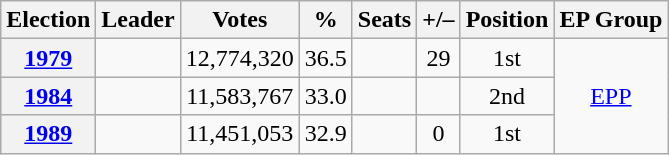<table class="wikitable" style="text-align:center">
<tr>
<th>Election</th>
<th>Leader</th>
<th>Votes</th>
<th>%</th>
<th>Seats</th>
<th>+/–</th>
<th>Position</th>
<th>EP Group</th>
</tr>
<tr>
<th><a href='#'>1979</a></th>
<td></td>
<td>12,774,320</td>
<td>36.5</td>
<td></td>
<td> 29</td>
<td> 1st</td>
<td rowspan=3><a href='#'>EPP</a></td>
</tr>
<tr>
<th><a href='#'>1984</a></th>
<td></td>
<td>11,583,767</td>
<td>33.0</td>
<td></td>
<td></td>
<td> 2nd</td>
</tr>
<tr>
<th><a href='#'>1989</a></th>
<td></td>
<td>11,451,053</td>
<td>32.9</td>
<td></td>
<td> 0</td>
<td> 1st</td>
</tr>
</table>
